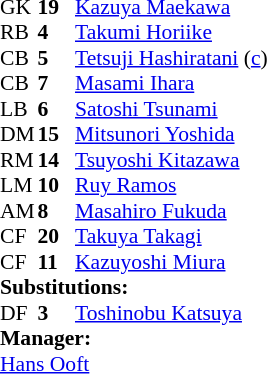<table style="font-size: 90%" cellspacing="0" cellpadding="0">
<tr>
<th width="25"></th>
<th width="25"></th>
</tr>
<tr>
<td>GK</td>
<td><strong>19</strong></td>
<td><a href='#'>Kazuya Maekawa</a></td>
</tr>
<tr>
<td>RB</td>
<td><strong>4</strong></td>
<td><a href='#'>Takumi Horiike</a></td>
<td></td>
</tr>
<tr>
<td>CB</td>
<td><strong>5</strong></td>
<td><a href='#'>Tetsuji Hashiratani</a> (<a href='#'>c</a>)</td>
</tr>
<tr>
<td>CB</td>
<td><strong>7</strong></td>
<td><a href='#'>Masami Ihara</a></td>
</tr>
<tr>
<td>LB</td>
<td><strong>6</strong></td>
<td><a href='#'>Satoshi Tsunami</a></td>
</tr>
<tr>
<td>DM</td>
<td><strong>15</strong></td>
<td><a href='#'>Mitsunori Yoshida</a></td>
<td></td>
<td></td>
</tr>
<tr>
<td>RM</td>
<td><strong>14</strong></td>
<td><a href='#'>Tsuyoshi Kitazawa</a></td>
</tr>
<tr>
<td>LM</td>
<td><strong>10</strong></td>
<td><a href='#'>Ruy Ramos</a></td>
<td></td>
</tr>
<tr>
<td>AM</td>
<td><strong>8</strong></td>
<td><a href='#'>Masahiro Fukuda</a></td>
</tr>
<tr>
<td>CF</td>
<td><strong>20</strong></td>
<td><a href='#'>Takuya Takagi</a></td>
</tr>
<tr>
<td>CF</td>
<td><strong>11</strong></td>
<td><a href='#'>Kazuyoshi Miura</a></td>
<td></td>
</tr>
<tr>
<td colspan=3><strong>Substitutions:</strong></td>
</tr>
<tr>
<td>DF</td>
<td><strong>3</strong></td>
<td><a href='#'>Toshinobu Katsuya</a></td>
<td></td>
<td></td>
</tr>
<tr>
<td colspan=3><strong>Manager:</strong></td>
</tr>
<tr>
<td colspan=3> <a href='#'>Hans Ooft</a></td>
</tr>
<tr>
</tr>
</table>
